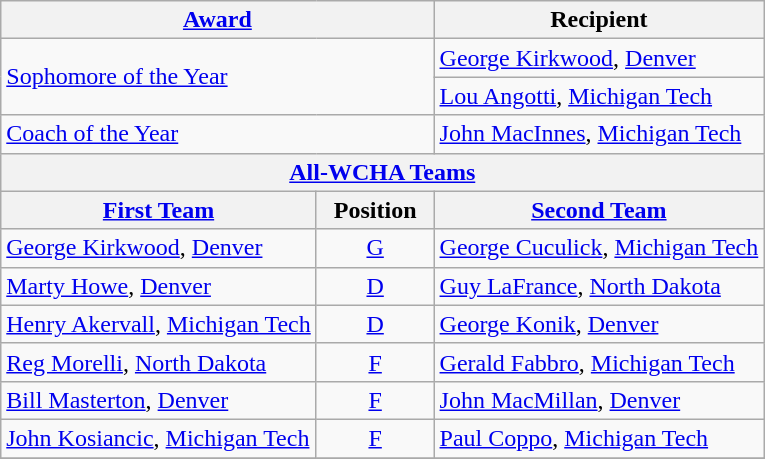<table class="wikitable">
<tr>
<th colspan=2><a href='#'>Award</a></th>
<th>Recipient</th>
</tr>
<tr>
<td colspan=2 rowspan=2><a href='#'>Sophomore of the Year</a></td>
<td><a href='#'>George Kirkwood</a>, <a href='#'>Denver</a></td>
</tr>
<tr>
<td><a href='#'>Lou Angotti</a>, <a href='#'>Michigan Tech</a></td>
</tr>
<tr>
<td colspan=2><a href='#'>Coach of the Year</a></td>
<td><a href='#'>John MacInnes</a>, <a href='#'>Michigan Tech</a></td>
</tr>
<tr>
<th colspan=3><a href='#'>All-WCHA Teams</a></th>
</tr>
<tr>
<th><a href='#'>First Team</a></th>
<th>  Position  </th>
<th><a href='#'>Second Team</a></th>
</tr>
<tr>
<td><a href='#'>George Kirkwood</a>, <a href='#'>Denver</a></td>
<td align=center><a href='#'>G</a></td>
<td><a href='#'>George Cuculick</a>, <a href='#'>Michigan Tech</a></td>
</tr>
<tr>
<td><a href='#'>Marty Howe</a>, <a href='#'>Denver</a></td>
<td align=center><a href='#'>D</a></td>
<td><a href='#'>Guy LaFrance</a>, <a href='#'>North Dakota</a></td>
</tr>
<tr>
<td><a href='#'>Henry Akervall</a>, <a href='#'>Michigan Tech</a></td>
<td align=center><a href='#'>D</a></td>
<td><a href='#'>George Konik</a>, <a href='#'>Denver</a></td>
</tr>
<tr>
<td><a href='#'>Reg Morelli</a>, <a href='#'>North Dakota</a></td>
<td align=center><a href='#'>F</a></td>
<td><a href='#'>Gerald Fabbro</a>, <a href='#'>Michigan Tech</a></td>
</tr>
<tr>
<td><a href='#'>Bill Masterton</a>, <a href='#'>Denver</a></td>
<td align=center><a href='#'>F</a></td>
<td><a href='#'>John MacMillan</a>, <a href='#'>Denver</a></td>
</tr>
<tr>
<td><a href='#'>John Kosiancic</a>, <a href='#'>Michigan Tech</a></td>
<td align=center><a href='#'>F</a></td>
<td><a href='#'>Paul Coppo</a>, <a href='#'>Michigan Tech</a></td>
</tr>
<tr>
</tr>
</table>
